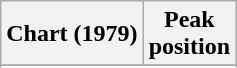<table class="wikitable sortable plainrowheaders">
<tr>
<th>Chart (1979)</th>
<th>Peak<br>position</th>
</tr>
<tr>
</tr>
<tr>
</tr>
<tr>
</tr>
</table>
